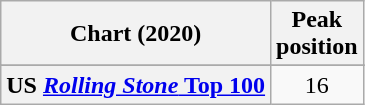<table class="wikitable sortable plainrowheaders" style="text-align:center">
<tr>
<th scope="col">Chart (2020)</th>
<th scope="col">Peak<br> position</th>
</tr>
<tr>
</tr>
<tr>
</tr>
<tr>
</tr>
<tr>
</tr>
<tr>
<th scope="row">US <a href='#'><em>Rolling Stone</em> Top 100</a></th>
<td>16</td>
</tr>
</table>
